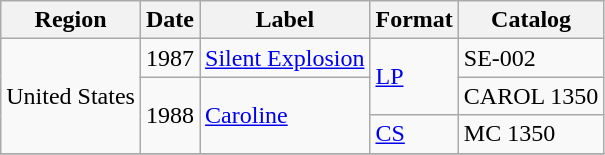<table class="wikitable">
<tr>
<th>Region</th>
<th>Date</th>
<th>Label</th>
<th>Format</th>
<th>Catalog</th>
</tr>
<tr>
<td rowspan="3">United States</td>
<td>1987</td>
<td><a href='#'>Silent Explosion</a></td>
<td rowspan="2"><a href='#'>LP</a></td>
<td>SE-002</td>
</tr>
<tr>
<td rowspan="2">1988</td>
<td rowspan="2"><a href='#'>Caroline</a></td>
<td>CAROL 1350</td>
</tr>
<tr>
<td><a href='#'>CS</a></td>
<td>MC 1350</td>
</tr>
<tr>
</tr>
</table>
